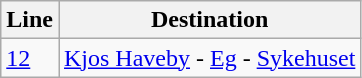<table class="wikitable sortable">
<tr>
<th>Line</th>
<th>Destination</th>
</tr>
<tr>
<td><a href='#'>12</a></td>
<td><a href='#'>Kjos Haveby</a> - <a href='#'>Eg</a> - <a href='#'>Sykehuset</a></td>
</tr>
</table>
